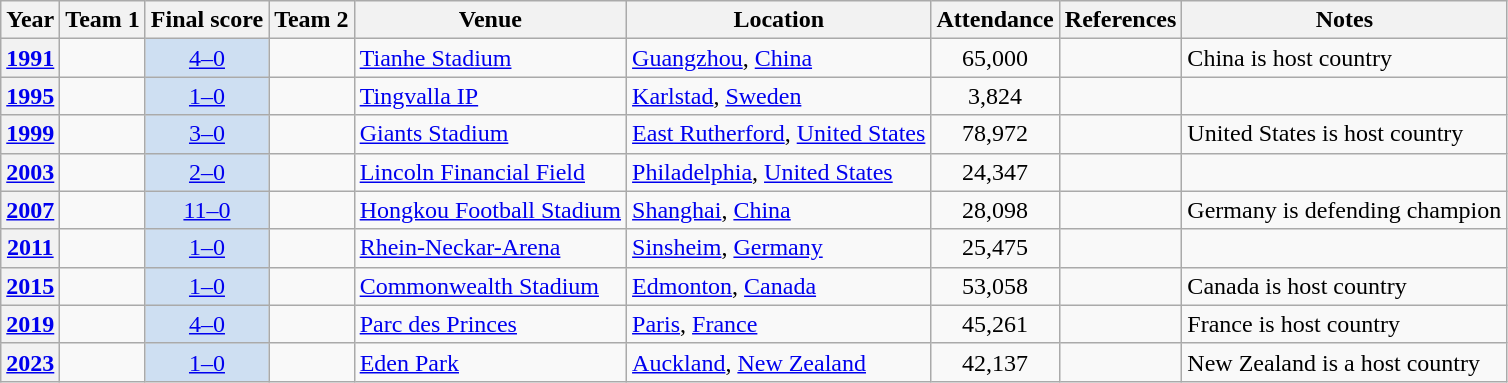<table class="sortable plainrowheaders wikitable">
<tr>
<th scope="col">Year</th>
<th scope="col">Team 1</th>
<th scope="col">Final score</th>
<th scope="col">Team 2</th>
<th scope="col">Venue</th>
<th scope="col">Location</th>
<th scope="col">Attendance</th>
<th scope="col" class="unsortable">References</th>
<th scope="col">Notes</th>
</tr>
<tr>
<th scope="row" style=text-align:center><a href='#'>1991</a></th>
<td align=right></td>
<td align=center bgcolor="#cedff2"><a href='#'>4–0</a></td>
<td></td>
<td><a href='#'>Tianhe Stadium</a></td>
<td><a href='#'>Guangzhou</a>, <a href='#'>China</a></td>
<td align=center>65,000</td>
<td align=center></td>
<td align=left>China is host country</td>
</tr>
<tr>
<th scope="row" style=text-align:center><a href='#'>1995</a></th>
<td align=right></td>
<td align=center bgcolor="#cedff2"><a href='#'>1–0</a></td>
<td></td>
<td><a href='#'>Tingvalla IP</a></td>
<td><a href='#'>Karlstad</a>, <a href='#'>Sweden</a></td>
<td align=center>3,824</td>
<td align=center></td>
<td align=left></td>
</tr>
<tr>
<th scope="row" style=text-align:center><a href='#'>1999</a></th>
<td align=right></td>
<td align=center bgcolor="#cedff2"><a href='#'>3–0</a></td>
<td></td>
<td><a href='#'>Giants Stadium</a></td>
<td><a href='#'>East Rutherford</a>, <a href='#'>United States</a></td>
<td align=center>78,972</td>
<td align=center></td>
<td align=left>United States is host country</td>
</tr>
<tr>
<th scope="row" style=text-align:center><a href='#'>2003</a></th>
<td align=right></td>
<td align=center bgcolor="#cedff2"><a href='#'>2–0</a></td>
<td></td>
<td><a href='#'>Lincoln Financial Field</a></td>
<td><a href='#'>Philadelphia</a>, <a href='#'>United States</a></td>
<td align=center>24,347</td>
<td align=center></td>
<td align=left></td>
</tr>
<tr>
<th scope="row" style=text-align:center><a href='#'>2007</a></th>
<td align=right></td>
<td align=center bgcolor="#cedff2"><a href='#'>11–0</a></td>
<td></td>
<td><a href='#'>Hongkou Football Stadium</a></td>
<td><a href='#'>Shanghai</a>, <a href='#'>China</a></td>
<td align=center>28,098</td>
<td align=center></td>
<td align=left>Germany is defending champion</td>
</tr>
<tr>
<th scope="row" style=text-align:center><a href='#'>2011</a></th>
<td align=right></td>
<td align=center bgcolor="#cedff2"><a href='#'>1–0</a></td>
<td></td>
<td><a href='#'>Rhein-Neckar-Arena</a></td>
<td><a href='#'>Sinsheim</a>, <a href='#'>Germany</a></td>
<td align=center>25,475</td>
<td align=center></td>
<td align=left></td>
</tr>
<tr>
<th scope="row" style=text-align:center><a href='#'>2015</a></th>
<td align=right></td>
<td align=center bgcolor="#cedff2"><a href='#'>1–0</a></td>
<td></td>
<td><a href='#'>Commonwealth Stadium</a></td>
<td><a href='#'>Edmonton</a>, <a href='#'>Canada</a></td>
<td align=center>53,058</td>
<td align=center></td>
<td align=left>Canada is host country</td>
</tr>
<tr>
<th scope="row" style=text-align:center><a href='#'>2019</a></th>
<td align=right></td>
<td align=center bgcolor="#cedff2"><a href='#'>4–0</a></td>
<td></td>
<td><a href='#'>Parc des Princes</a></td>
<td><a href='#'>Paris</a>, <a href='#'>France</a></td>
<td align=center>45,261</td>
<td align=center></td>
<td align=left>France is host country</td>
</tr>
<tr>
<th scope="row" style=text-align:center><a href='#'>2023</a></th>
<td align=right></td>
<td align=center bgcolor="#cedff2"><a href='#'>1–0</a></td>
<td></td>
<td><a href='#'>Eden Park</a></td>
<td><a href='#'>Auckland</a>, <a href='#'>New Zealand</a></td>
<td align=center>42,137</td>
<td align=center></td>
<td align=left>New Zealand is a host country</td>
</tr>
</table>
